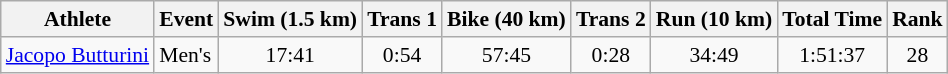<table class="wikitable" style="font-size:90%">
<tr>
<th>Athlete</th>
<th>Event</th>
<th>Swim (1.5 km)</th>
<th>Trans 1</th>
<th>Bike (40 km)</th>
<th>Trans 2</th>
<th>Run (10 km)</th>
<th>Total Time</th>
<th>Rank</th>
</tr>
<tr align=center>
<td align=left><a href='#'>Jacopo Butturini</a></td>
<td align=left>Men's</td>
<td>17:41</td>
<td>0:54</td>
<td>57:45</td>
<td>0:28</td>
<td>34:49</td>
<td>1:51:37</td>
<td>28</td>
</tr>
</table>
